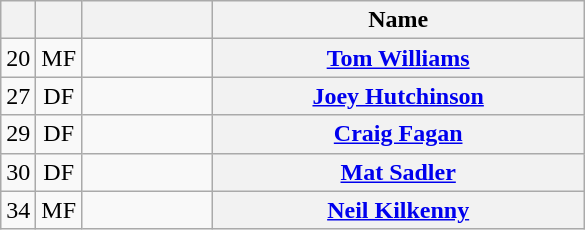<table class="wikitable plainrowheaders" style="text-align:center;">
<tr>
<th scope="col"></th>
<th scope="col"></th>
<th scope="col" style="width:5em;"></th>
<th scope="col" style="width:15em;">Name</th>
</tr>
<tr>
<td>20</td>
<td>MF</td>
<td></td>
<th scope="row"><a href='#'>Tom Williams</a> </th>
</tr>
<tr>
<td>27</td>
<td>DF</td>
<td></td>
<th scope="row"><a href='#'>Joey Hutchinson</a> </th>
</tr>
<tr>
<td>29</td>
<td>DF</td>
<td></td>
<th scope="row"><a href='#'>Craig Fagan</a> </th>
</tr>
<tr>
<td>30</td>
<td>DF</td>
<td></td>
<th scope="row"><a href='#'>Mat Sadler</a></th>
</tr>
<tr>
<td>34</td>
<td>MF</td>
<td></td>
<th scope="row"><a href='#'>Neil Kilkenny</a></th>
</tr>
</table>
